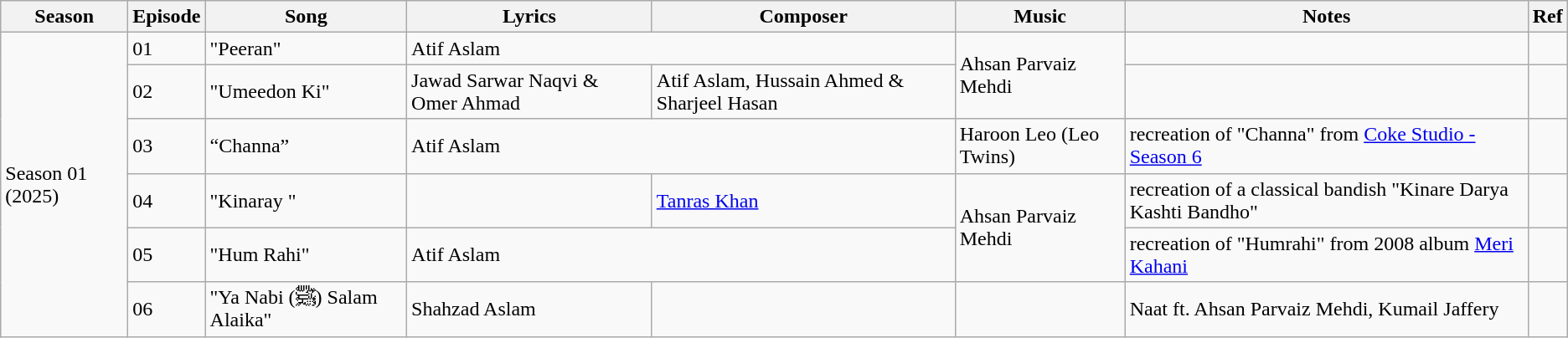<table class="wikitable">
<tr>
<th>Season</th>
<th>Episode</th>
<th>Song</th>
<th>Lyrics</th>
<th>Composer</th>
<th>Music</th>
<th>Notes</th>
<th>Ref</th>
</tr>
<tr>
<td rowspan="6">Season 01 (2025)</td>
<td>01</td>
<td>"Peeran"</td>
<td colspan="2">Atif Aslam</td>
<td rowspan="2">Ahsan Parvaiz Mehdi</td>
<td></td>
<td></td>
</tr>
<tr>
<td>02</td>
<td>"Umeedon Ki"</td>
<td>Jawad Sarwar Naqvi & Omer Ahmad</td>
<td>Atif Aslam, Hussain Ahmed & Sharjeel Hasan</td>
<td></td>
<td></td>
</tr>
<tr>
<td>03</td>
<td>“Channa”</td>
<td colspan="2">Atif Aslam</td>
<td>Haroon Leo (Leo Twins)</td>
<td>recreation of "Channa" from <a href='#'>Coke Studio - Season 6</a></td>
<td></td>
</tr>
<tr>
<td>04</td>
<td>"Kinaray "</td>
<td></td>
<td><a href='#'>Tanras Khan</a></td>
<td rowspan="2">Ahsan Parvaiz Mehdi</td>
<td>recreation of a classical bandish "Kinare Darya Kashti Bandho"</td>
<td></td>
</tr>
<tr>
<td>05</td>
<td>"Hum Rahi"</td>
<td colspan="2">Atif Aslam</td>
<td>recreation of "Humrahi" from 2008 album <a href='#'>Meri Kahani</a></td>
<td></td>
</tr>
<tr>
<td>06</td>
<td>"Ya Nabi (ﷺ) Salam Alaika"</td>
<td>Shahzad Aslam</td>
<td></td>
<td></td>
<td>Naat ft. Ahsan Parvaiz Mehdi, Kumail Jaffery</td>
<td></td>
</tr>
</table>
